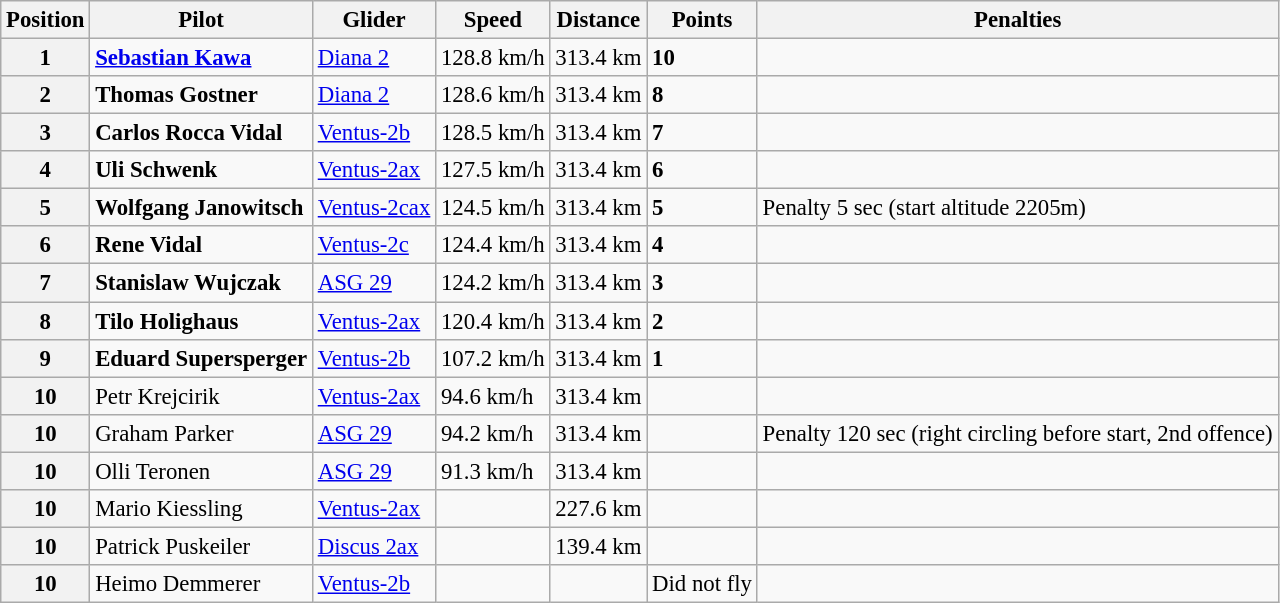<table class="wikitable" style="font-size: 95%;">
<tr>
<th>Position</th>
<th>Pilot</th>
<th>Glider</th>
<th>Speed</th>
<th>Distance</th>
<th>Points</th>
<th>Penalties</th>
</tr>
<tr>
<th>1</th>
<td> <strong><a href='#'>Sebastian Kawa</a></strong></td>
<td><a href='#'>Diana 2</a></td>
<td>128.8 km/h</td>
<td>313.4 km</td>
<td><strong>10</strong></td>
<td></td>
</tr>
<tr>
<th>2</th>
<td> <strong>Thomas Gostner</strong></td>
<td><a href='#'>Diana 2</a></td>
<td>128.6 km/h</td>
<td>313.4 km</td>
<td><strong>8</strong></td>
<td></td>
</tr>
<tr>
<th>3</th>
<td> <strong>Carlos Rocca Vidal</strong></td>
<td><a href='#'>Ventus-2b</a></td>
<td>128.5 km/h</td>
<td>313.4 km</td>
<td><strong>7</strong></td>
<td></td>
</tr>
<tr>
<th>4</th>
<td> <strong>Uli Schwenk</strong></td>
<td><a href='#'>Ventus-2ax</a></td>
<td>127.5 km/h</td>
<td>313.4 km</td>
<td><strong>6</strong></td>
<td></td>
</tr>
<tr>
<th>5</th>
<td> <strong>Wolfgang Janowitsch</strong></td>
<td><a href='#'>Ventus-2cax</a></td>
<td>124.5 km/h</td>
<td>313.4 km</td>
<td><strong>5</strong></td>
<td>Penalty 5 sec (start altitude 2205m)</td>
</tr>
<tr>
<th>6</th>
<td> <strong>Rene Vidal</strong></td>
<td><a href='#'>Ventus-2c</a></td>
<td>124.4 km/h</td>
<td>313.4 km</td>
<td><strong>4</strong></td>
<td></td>
</tr>
<tr>
<th>7</th>
<td> <strong>Stanislaw Wujczak</strong></td>
<td><a href='#'>ASG 29</a></td>
<td>124.2 km/h</td>
<td>313.4 km</td>
<td><strong>3</strong></td>
<td></td>
</tr>
<tr>
<th>8</th>
<td> <strong>Tilo Holighaus</strong></td>
<td><a href='#'>Ventus-2ax</a></td>
<td>120.4 km/h</td>
<td>313.4 km</td>
<td><strong>2</strong></td>
<td></td>
</tr>
<tr>
<th>9</th>
<td> <strong>Eduard Supersperger</strong></td>
<td><a href='#'>Ventus-2b</a></td>
<td>107.2 km/h</td>
<td>313.4 km</td>
<td><strong>1</strong></td>
<td></td>
</tr>
<tr>
<th>10</th>
<td> Petr Krejcirik</td>
<td><a href='#'>Ventus-2ax</a></td>
<td>94.6 km/h</td>
<td>313.4 km</td>
<td></td>
<td></td>
</tr>
<tr>
<th>10</th>
<td> Graham Parker</td>
<td><a href='#'>ASG 29</a></td>
<td>94.2 km/h</td>
<td>313.4 km</td>
<td></td>
<td>Penalty 120 sec (right circling before start, 2nd offence)</td>
</tr>
<tr>
<th>10</th>
<td> Olli Teronen</td>
<td><a href='#'>ASG 29</a></td>
<td>91.3 km/h</td>
<td>313.4 km</td>
<td></td>
<td></td>
</tr>
<tr>
<th>10</th>
<td> Mario Kiessling</td>
<td><a href='#'>Ventus-2ax</a></td>
<td></td>
<td>227.6 km</td>
<td></td>
<td></td>
</tr>
<tr>
<th>10</th>
<td> Patrick Puskeiler</td>
<td><a href='#'>Discus 2ax</a></td>
<td></td>
<td>139.4 km</td>
<td></td>
<td></td>
</tr>
<tr>
<th>10</th>
<td> Heimo Demmerer</td>
<td><a href='#'>Ventus-2b</a></td>
<td></td>
<td></td>
<td>Did not fly</td>
<td></td>
</tr>
</table>
